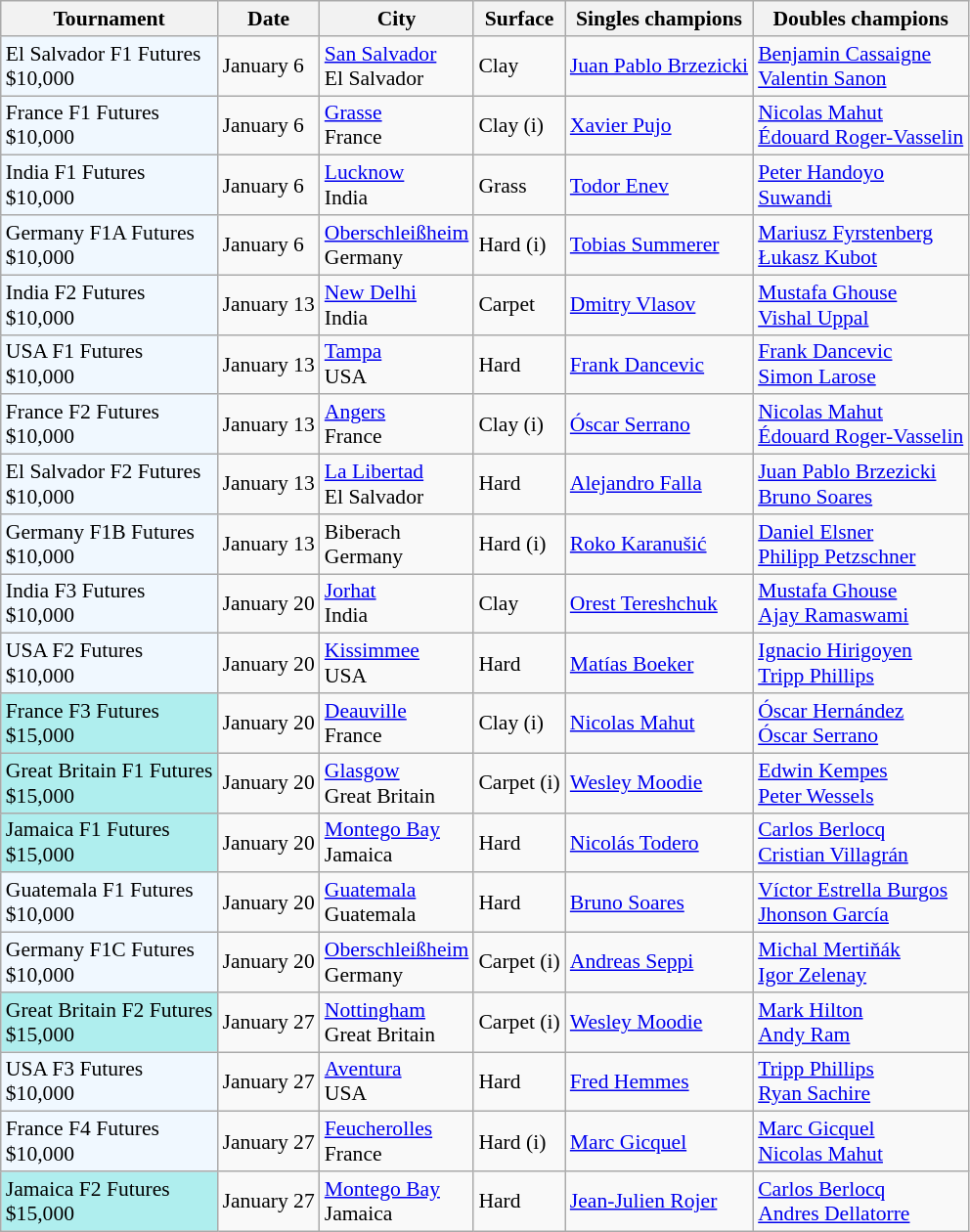<table class="sortable wikitable" style="font-size:90%">
<tr>
<th>Tournament</th>
<th>Date</th>
<th>City</th>
<th>Surface</th>
<th>Singles champions</th>
<th>Doubles champions</th>
</tr>
<tr>
<td style="background:#f0f8ff;">El Salvador F1 Futures<br>$10,000</td>
<td>January 6</td>
<td><a href='#'>San Salvador</a><br>El Salvador</td>
<td>Clay</td>
<td> <a href='#'>Juan Pablo Brzezicki</a></td>
<td> <a href='#'>Benjamin Cassaigne</a> <br> <a href='#'>Valentin Sanon</a></td>
</tr>
<tr>
<td style="background:#f0f8ff;">France F1 Futures<br>$10,000</td>
<td>January 6</td>
<td><a href='#'>Grasse</a><br>France</td>
<td>Clay (i)</td>
<td> <a href='#'>Xavier Pujo</a></td>
<td> <a href='#'>Nicolas Mahut</a> <br> <a href='#'>Édouard Roger-Vasselin</a></td>
</tr>
<tr>
<td style="background:#f0f8ff;">India F1 Futures<br>$10,000</td>
<td>January 6</td>
<td><a href='#'>Lucknow</a><br>India</td>
<td>Grass</td>
<td> <a href='#'>Todor Enev</a></td>
<td> <a href='#'>Peter Handoyo</a> <br> <a href='#'>Suwandi</a></td>
</tr>
<tr>
<td style="background:#f0f8ff;">Germany F1A Futures<br>$10,000</td>
<td>January 6</td>
<td><a href='#'>Oberschleißheim</a><br>Germany</td>
<td>Hard (i)</td>
<td> <a href='#'>Tobias Summerer</a></td>
<td> <a href='#'>Mariusz Fyrstenberg</a> <br> <a href='#'>Łukasz Kubot</a></td>
</tr>
<tr>
<td style="background:#f0f8ff;">India F2 Futures<br>$10,000</td>
<td>January 13</td>
<td><a href='#'>New Delhi</a><br>India</td>
<td>Carpet</td>
<td> <a href='#'>Dmitry Vlasov</a></td>
<td> <a href='#'>Mustafa Ghouse</a> <br> <a href='#'>Vishal Uppal</a></td>
</tr>
<tr>
<td style="background:#f0f8ff;">USA F1 Futures<br>$10,000</td>
<td>January 13</td>
<td><a href='#'>Tampa</a><br>USA</td>
<td>Hard</td>
<td> <a href='#'>Frank Dancevic</a></td>
<td> <a href='#'>Frank Dancevic</a> <br> <a href='#'>Simon Larose</a></td>
</tr>
<tr>
<td style="background:#f0f8ff;">France F2 Futures<br>$10,000</td>
<td>January 13</td>
<td><a href='#'>Angers</a><br>France</td>
<td>Clay (i)</td>
<td> <a href='#'>Óscar Serrano</a></td>
<td> <a href='#'>Nicolas Mahut</a> <br> <a href='#'>Édouard Roger-Vasselin</a></td>
</tr>
<tr>
<td style="background:#f0f8ff;">El Salvador F2 Futures<br>$10,000</td>
<td>January 13</td>
<td><a href='#'>La Libertad</a><br>El Salvador</td>
<td>Hard</td>
<td> <a href='#'>Alejandro Falla</a></td>
<td> <a href='#'>Juan Pablo Brzezicki</a> <br> <a href='#'>Bruno Soares</a></td>
</tr>
<tr>
<td style="background:#f0f8ff;">Germany F1B Futures<br>$10,000</td>
<td>January 13</td>
<td>Biberach<br>Germany</td>
<td>Hard (i)</td>
<td> <a href='#'>Roko Karanušić</a></td>
<td> <a href='#'>Daniel Elsner</a> <br> <a href='#'>Philipp Petzschner</a></td>
</tr>
<tr>
<td style="background:#f0f8ff;">India F3 Futures<br>$10,000</td>
<td>January 20</td>
<td><a href='#'>Jorhat</a><br>India</td>
<td>Clay</td>
<td> <a href='#'>Orest Tereshchuk</a></td>
<td> <a href='#'>Mustafa Ghouse</a> <br> <a href='#'>Ajay Ramaswami</a></td>
</tr>
<tr>
<td style="background:#f0f8ff;">USA F2 Futures<br>$10,000</td>
<td>January 20</td>
<td><a href='#'>Kissimmee</a><br>USA</td>
<td>Hard</td>
<td> <a href='#'>Matías Boeker</a></td>
<td> <a href='#'>Ignacio Hirigoyen</a> <br> <a href='#'>Tripp Phillips</a></td>
</tr>
<tr>
<td style="background:#afeeee;">France F3 Futures<br>$15,000</td>
<td>January 20</td>
<td><a href='#'>Deauville</a><br>France</td>
<td>Clay (i)</td>
<td> <a href='#'>Nicolas Mahut</a></td>
<td> <a href='#'>Óscar Hernández</a> <br> <a href='#'>Óscar Serrano</a></td>
</tr>
<tr>
<td style="background:#afeeee;">Great Britain F1 Futures<br>$15,000</td>
<td>January 20</td>
<td><a href='#'>Glasgow</a><br>Great Britain</td>
<td>Carpet (i)</td>
<td> <a href='#'>Wesley Moodie</a></td>
<td> <a href='#'>Edwin Kempes</a> <br> <a href='#'>Peter Wessels</a></td>
</tr>
<tr>
<td style="background:#afeeee;">Jamaica F1 Futures<br>$15,000</td>
<td>January 20</td>
<td><a href='#'>Montego Bay</a><br>Jamaica</td>
<td>Hard</td>
<td> <a href='#'>Nicolás Todero</a></td>
<td> <a href='#'>Carlos Berlocq</a> <br> <a href='#'>Cristian Villagrán</a></td>
</tr>
<tr>
<td style="background:#f0f8ff;">Guatemala F1 Futures<br>$10,000</td>
<td>January 20</td>
<td><a href='#'>Guatemala</a><br>Guatemala</td>
<td>Hard</td>
<td> <a href='#'>Bruno Soares</a></td>
<td> <a href='#'>Víctor Estrella Burgos</a> <br> <a href='#'>Jhonson García</a></td>
</tr>
<tr>
<td style="background:#f0f8ff;">Germany F1C Futures<br>$10,000</td>
<td>January 20</td>
<td><a href='#'>Oberschleißheim</a><br>Germany</td>
<td>Carpet (i)</td>
<td> <a href='#'>Andreas Seppi</a></td>
<td> <a href='#'>Michal Mertiňák</a> <br> <a href='#'>Igor Zelenay</a></td>
</tr>
<tr>
<td style="background:#afeeee;">Great Britain F2 Futures<br>$15,000</td>
<td>January 27</td>
<td><a href='#'>Nottingham</a><br>Great Britain</td>
<td>Carpet (i)</td>
<td> <a href='#'>Wesley Moodie</a></td>
<td> <a href='#'>Mark Hilton</a> <br> <a href='#'>Andy Ram</a></td>
</tr>
<tr>
<td style="background:#f0f8ff;">USA F3 Futures<br>$10,000</td>
<td>January 27</td>
<td><a href='#'>Aventura</a><br>USA</td>
<td>Hard</td>
<td> <a href='#'>Fred Hemmes</a></td>
<td> <a href='#'>Tripp Phillips</a> <br> <a href='#'>Ryan Sachire</a></td>
</tr>
<tr>
<td style="background:#f0f8ff;">France F4 Futures<br>$10,000</td>
<td>January 27</td>
<td><a href='#'>Feucherolles</a><br>France</td>
<td>Hard (i)</td>
<td> <a href='#'>Marc Gicquel</a></td>
<td> <a href='#'>Marc Gicquel</a> <br> <a href='#'>Nicolas Mahut</a></td>
</tr>
<tr>
<td style="background:#afeeee;">Jamaica F2 Futures<br>$15,000</td>
<td>January 27</td>
<td><a href='#'>Montego Bay</a><br>Jamaica</td>
<td>Hard</td>
<td> <a href='#'>Jean-Julien Rojer</a></td>
<td> <a href='#'>Carlos Berlocq</a> <br> <a href='#'>Andres Dellatorre</a></td>
</tr>
</table>
